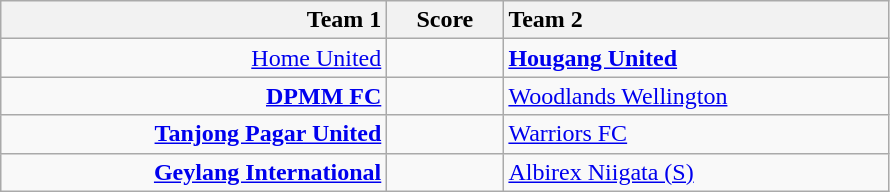<table class="wikitable" style="align:center">
<tr>
<th width=250 style="text-align:right">Team 1</th>
<th width=70 style="text-align:center">Score</th>
<th width=250 style="text-align:left">Team 2</th>
</tr>
<tr>
<td align="right"><a href='#'>Home United</a></td>
<td align="center"><span><strong></strong></span></td>
<td><strong><a href='#'>Hougang United</a></strong></td>
</tr>
<tr>
<td align="right"><strong><a href='#'>DPMM FC</a> </strong></td>
<td align="center"><span><strong></strong></span></td>
<td><a href='#'>Woodlands Wellington</a></td>
</tr>
<tr>
<td align="right"><strong><a href='#'>Tanjong Pagar United</a></strong></td>
<td align="center"><span><strong></strong></span></td>
<td><a href='#'>Warriors FC</a></td>
</tr>
<tr>
<td align="right"><strong><a href='#'>Geylang International</a></strong></td>
<td align="center"><span><strong></strong></span></td>
<td> <a href='#'>Albirex Niigata (S)</a></td>
</tr>
</table>
